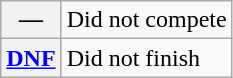<table class="wikitable">
<tr>
<th scope="row">—</th>
<td>Did not compete</td>
</tr>
<tr>
<th scope="row"><a href='#'>DNF</a></th>
<td>Did not finish</td>
</tr>
</table>
